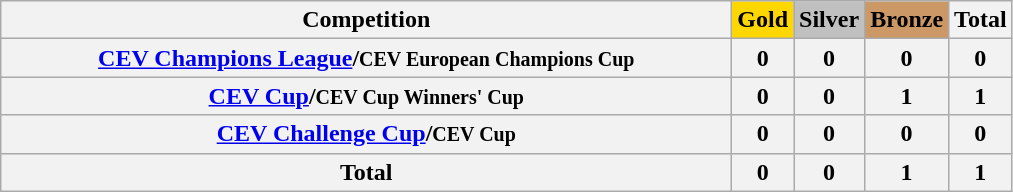<table class="wikitable sortable plainrowheaders" border="1" style="text-align:center;">
<tr>
<th scope="col" style="width:30em;">Competition</th>
<th scope="col" style="background-color:gold; font-weight:bold;">Gold</th>
<th scope="col" style="background-color:silver; font-weight:bold;">Silver</th>
<th scope="col" style="background-color:#cc9966; font-weight:bold;">Bronze</th>
<th scope="col">Total</th>
</tr>
<tr>
<th style="text-align:center;"><a href='#'>CEV Champions League</a>/<small>CEV European Champions Cup</small></th>
<th>0</th>
<th>0</th>
<th>0</th>
<th>0</th>
</tr>
<tr>
<th style="text-align:center;"><a href='#'>CEV Cup</a>/<small>CEV Cup Winners' Cup</small></th>
<th>0</th>
<th>0</th>
<th>1</th>
<th>1</th>
</tr>
<tr>
<th style="text-align:center;"><a href='#'>CEV Challenge Cup</a>/<small>CEV Cup</small></th>
<th>0</th>
<th>0</th>
<th>0</th>
<th>0</th>
</tr>
<tr>
<th style="text-align:center;">Total</th>
<th>0</th>
<th>0</th>
<th>1</th>
<th>1</th>
</tr>
</table>
